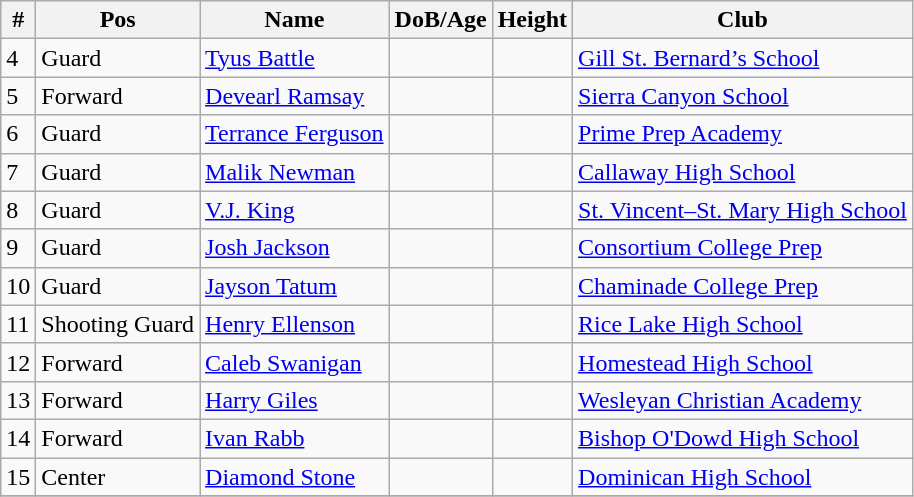<table class="wikitable sortable">
<tr>
<th>#</th>
<th>Pos</th>
<th>Name</th>
<th>DoB/Age</th>
<th>Height</th>
<th>Club</th>
</tr>
<tr>
<td>4</td>
<td>Guard</td>
<td><a href='#'>Tyus Battle</a></td>
<td></td>
<td></td>
<td> <a href='#'>Gill St. Bernard’s School</a></td>
</tr>
<tr>
<td>5</td>
<td>Forward</td>
<td><a href='#'>Devearl Ramsay</a></td>
<td></td>
<td></td>
<td> <a href='#'>Sierra Canyon School</a></td>
</tr>
<tr>
<td>6</td>
<td>Guard</td>
<td><a href='#'>Terrance Ferguson</a></td>
<td></td>
<td></td>
<td> <a href='#'>Prime Prep Academy</a></td>
</tr>
<tr>
<td>7</td>
<td>Guard</td>
<td><a href='#'>Malik Newman</a></td>
<td></td>
<td></td>
<td> <a href='#'>Callaway High School</a></td>
</tr>
<tr>
<td>8</td>
<td>Guard</td>
<td><a href='#'>V.J. King</a></td>
<td></td>
<td></td>
<td> <a href='#'>St. Vincent–St. Mary High School</a></td>
</tr>
<tr>
<td>9</td>
<td>Guard</td>
<td><a href='#'>Josh Jackson</a></td>
<td></td>
<td></td>
<td> <a href='#'>Consortium College Prep</a></td>
</tr>
<tr>
<td>10</td>
<td>Guard</td>
<td><a href='#'>Jayson Tatum</a></td>
<td></td>
<td></td>
<td> <a href='#'>Chaminade College Prep</a></td>
</tr>
<tr>
<td>11</td>
<td>Shooting Guard</td>
<td><a href='#'>Henry Ellenson</a></td>
<td></td>
<td></td>
<td> <a href='#'>Rice Lake High School</a></td>
</tr>
<tr>
<td>12</td>
<td>Forward</td>
<td><a href='#'>Caleb Swanigan</a></td>
<td></td>
<td></td>
<td> <a href='#'>Homestead High School</a></td>
</tr>
<tr>
<td>13</td>
<td>Forward</td>
<td><a href='#'>Harry Giles</a></td>
<td></td>
<td></td>
<td> <a href='#'>Wesleyan Christian Academy</a></td>
</tr>
<tr>
<td>14</td>
<td>Forward</td>
<td><a href='#'>Ivan Rabb</a></td>
<td></td>
<td></td>
<td> <a href='#'>Bishop O'Dowd High School</a></td>
</tr>
<tr>
<td>15</td>
<td>Center</td>
<td><a href='#'>Diamond Stone</a></td>
<td></td>
<td></td>
<td> <a href='#'>Dominican High School</a></td>
</tr>
<tr>
</tr>
</table>
